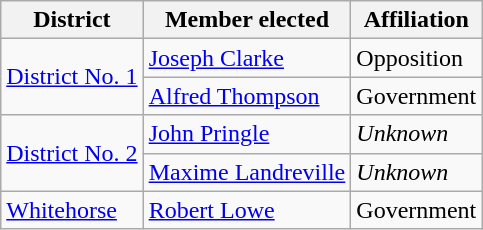<table class="wikitable">
<tr>
<th>District</th>
<th>Member elected</th>
<th>Affiliation</th>
</tr>
<tr>
<td rowspan=2><a href='#'>District No. 1</a></td>
<td><a href='#'>Joseph Clarke</a></td>
<td>Opposition</td>
</tr>
<tr>
<td><a href='#'>Alfred Thompson</a></td>
<td>Government</td>
</tr>
<tr>
<td rowspan=2><a href='#'>District No. 2</a></td>
<td><a href='#'>John Pringle</a></td>
<td><em>Unknown</em></td>
</tr>
<tr>
<td><a href='#'>Maxime Landreville</a></td>
<td><em>Unknown</em></td>
</tr>
<tr>
<td><a href='#'>Whitehorse</a></td>
<td><a href='#'>Robert Lowe</a></td>
<td>Government</td>
</tr>
</table>
